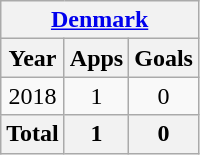<table class="wikitable" style="text-align:center">
<tr>
<th colspan=3><a href='#'>Denmark</a></th>
</tr>
<tr>
<th>Year</th>
<th>Apps</th>
<th>Goals</th>
</tr>
<tr>
<td>2018</td>
<td>1</td>
<td>0</td>
</tr>
<tr>
<th>Total</th>
<th>1</th>
<th>0</th>
</tr>
</table>
